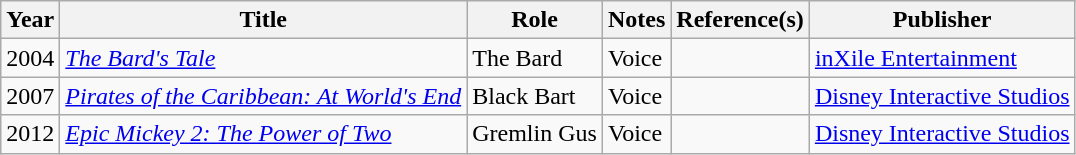<table class="wikitable sortable">
<tr>
<th>Year</th>
<th>Title</th>
<th>Role</th>
<th>Notes</th>
<th class="unsortable">Reference(s)</th>
<th>Publisher</th>
</tr>
<tr>
<td>2004</td>
<td><em><a href='#'>The Bard's Tale</a></em></td>
<td>The Bard</td>
<td>Voice</td>
<td></td>
<td><a href='#'>inXile Entertainment</a></td>
</tr>
<tr>
<td>2007</td>
<td><em><a href='#'>Pirates of the Caribbean: At World's End</a></em></td>
<td>Black Bart</td>
<td>Voice</td>
<td></td>
<td><a href='#'>Disney Interactive Studios</a></td>
</tr>
<tr>
<td>2012</td>
<td><em><a href='#'>Epic Mickey 2: The Power of Two</a></em></td>
<td>Gremlin Gus</td>
<td>Voice</td>
<td></td>
<td><a href='#'>Disney Interactive Studios</a></td>
</tr>
</table>
